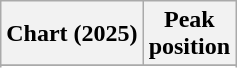<table class="wikitable sortable plainrowheaders" style="text-align:center">
<tr>
<th scope="col">Chart (2025)</th>
<th scope="col">Peak<br>position</th>
</tr>
<tr>
</tr>
<tr>
</tr>
<tr>
</tr>
<tr>
</tr>
<tr>
</tr>
<tr>
</tr>
<tr>
</tr>
</table>
